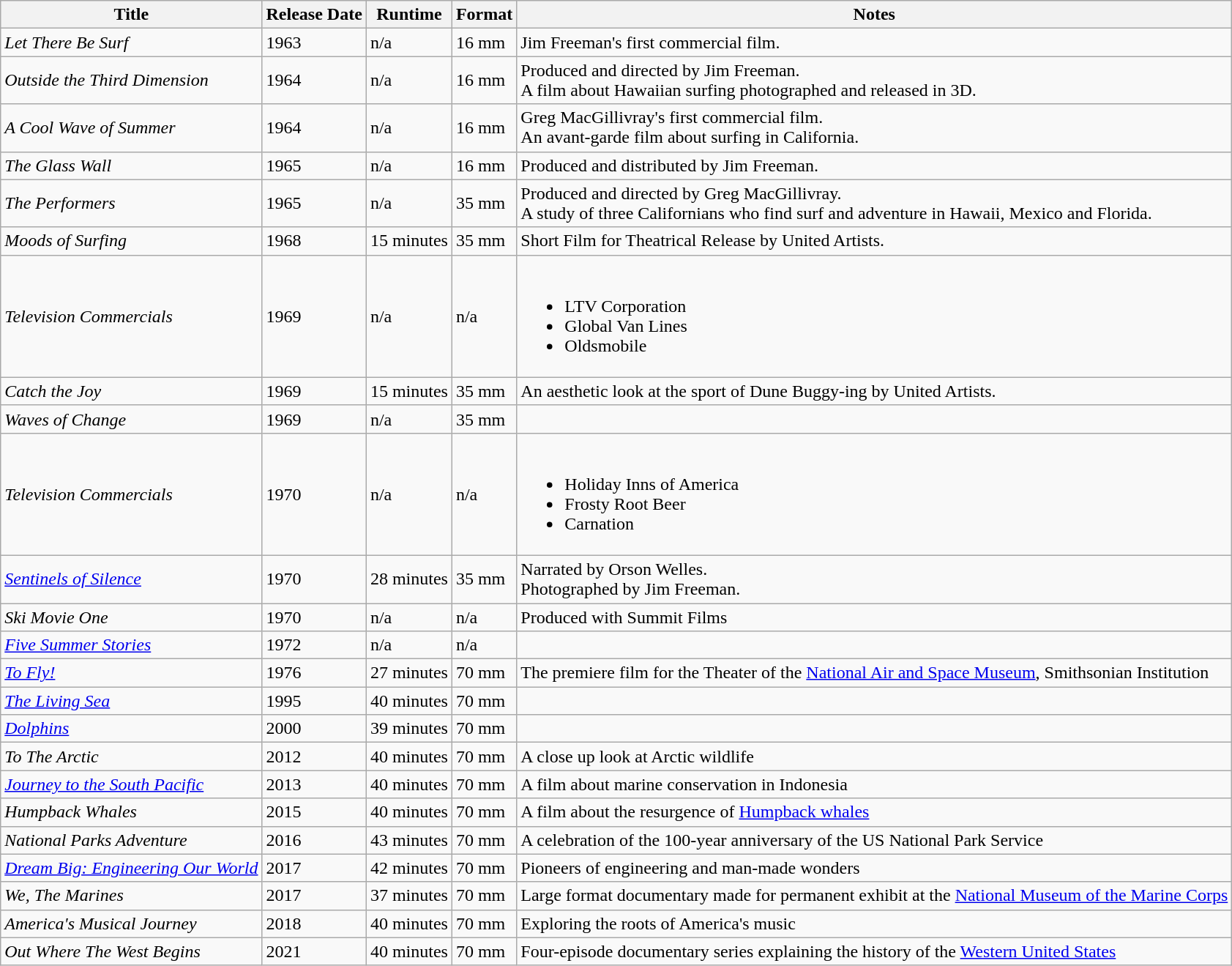<table class="wikitable sortable mw-collapsible">
<tr>
<th>Title</th>
<th>Release Date</th>
<th>Runtime</th>
<th>Format</th>
<th>Notes</th>
</tr>
<tr>
<td><em>Let There Be Surf</em></td>
<td>1963</td>
<td>n/a</td>
<td>16 mm</td>
<td>Jim Freeman's first commercial film.</td>
</tr>
<tr>
<td><em>Outside the Third Dimension</em></td>
<td>1964</td>
<td>n/a</td>
<td>16 mm</td>
<td>Produced and directed by Jim Freeman.<br>A film about Hawaiian surfing photographed and released in 3D.</td>
</tr>
<tr>
<td><em>A Cool Wave of Summer</em></td>
<td>1964</td>
<td>n/a</td>
<td>16 mm</td>
<td>Greg MacGillivray's first commercial film.<br>An avant-garde film about surfing in California.</td>
</tr>
<tr>
<td><em>The Glass Wall</em></td>
<td>1965</td>
<td>n/a</td>
<td>16 mm</td>
<td>Produced and distributed by Jim Freeman.</td>
</tr>
<tr>
<td><em>The Performers</em></td>
<td>1965</td>
<td>n/a</td>
<td>35 mm</td>
<td>Produced and directed by Greg MacGillivray.<br>A study of three Californians who find surf and adventure in Hawaii, Mexico and Florida.</td>
</tr>
<tr>
<td><em>Moods of Surfing</em></td>
<td>1968</td>
<td>15 minutes</td>
<td>35 mm</td>
<td>Short Film for Theatrical Release by United Artists.</td>
</tr>
<tr>
<td><em>Television Commercials</em></td>
<td>1969</td>
<td>n/a</td>
<td>n/a</td>
<td><br><ul><li>LTV Corporation</li><li>Global Van Lines</li><li>Oldsmobile</li></ul></td>
</tr>
<tr>
<td><em>Catch the Joy</em></td>
<td>1969</td>
<td>15 minutes</td>
<td>35 mm</td>
<td>An aesthetic look at the sport of Dune Buggy-ing by United Artists.</td>
</tr>
<tr>
<td><em>Waves of Change</em></td>
<td>1969</td>
<td>n/a</td>
<td>35 mm</td>
<td></td>
</tr>
<tr>
<td><em>Television Commercials</em></td>
<td>1970</td>
<td>n/a</td>
<td>n/a</td>
<td><br><ul><li>Holiday Inns of America</li><li>Frosty Root Beer</li><li>Carnation</li></ul></td>
</tr>
<tr>
<td><em><a href='#'>Sentinels of Silence</a></em></td>
<td>1970</td>
<td>28 minutes</td>
<td>35 mm</td>
<td>Narrated by Orson Welles.<br>Photographed by Jim Freeman.</td>
</tr>
<tr>
<td><em>Ski Movie One</em></td>
<td>1970</td>
<td>n/a</td>
<td>n/a</td>
<td>Produced with Summit Films</td>
</tr>
<tr>
<td><em><a href='#'>Five Summer Stories</a></em></td>
<td>1972</td>
<td>n/a</td>
<td>n/a</td>
<td></td>
</tr>
<tr>
<td><em><a href='#'>To Fly!</a></em></td>
<td>1976</td>
<td>27 minutes</td>
<td>70 mm</td>
<td>The premiere film for the Theater of the <a href='#'>National Air and Space Museum</a>, Smithsonian Institution</td>
</tr>
<tr>
<td><em><a href='#'>The Living Sea</a></em></td>
<td>1995</td>
<td>40 minutes</td>
<td>70 mm</td>
<td></td>
</tr>
<tr>
<td><a href='#'><em>Dolphins</em></a></td>
<td>2000</td>
<td>39 minutes</td>
<td>70 mm</td>
<td></td>
</tr>
<tr>
<td><em>To The Arctic</em></td>
<td>2012</td>
<td>40 minutes</td>
<td>70 mm</td>
<td>A close up look at Arctic wildlife</td>
</tr>
<tr>
<td><em><a href='#'>Journey to the South Pacific</a></em></td>
<td>2013</td>
<td>40 minutes</td>
<td>70 mm</td>
<td>A film about marine conservation in Indonesia</td>
</tr>
<tr>
<td><em>Humpback Whales</em></td>
<td>2015</td>
<td>40 minutes</td>
<td>70 mm</td>
<td>A film about the resurgence of <a href='#'>Humpback whales</a></td>
</tr>
<tr>
<td><em>National Parks Adventure</em></td>
<td>2016</td>
<td>43 minutes</td>
<td>70 mm</td>
<td>A celebration of the 100-year anniversary of the US National Park Service</td>
</tr>
<tr>
<td><em><a href='#'>Dream Big: Engineering Our World</a></em></td>
<td>2017</td>
<td>42 minutes</td>
<td>70 mm</td>
<td>Pioneers of engineering and man-made wonders</td>
</tr>
<tr>
<td><em>We, The Marines</em></td>
<td>2017</td>
<td>37 minutes</td>
<td>70 mm</td>
<td>Large format documentary made for permanent exhibit at the <a href='#'>National Museum of the Marine Corps</a></td>
</tr>
<tr>
<td><em>America's Musical Journey</em></td>
<td>2018</td>
<td>40 minutes</td>
<td>70 mm</td>
<td>Exploring the roots of America's music</td>
</tr>
<tr>
<td><em>Out Where The West Begins</em></td>
<td>2021</td>
<td>40 minutes</td>
<td>70 mm</td>
<td>Four-episode documentary series explaining the history of the <a href='#'>Western United States</a></td>
</tr>
</table>
